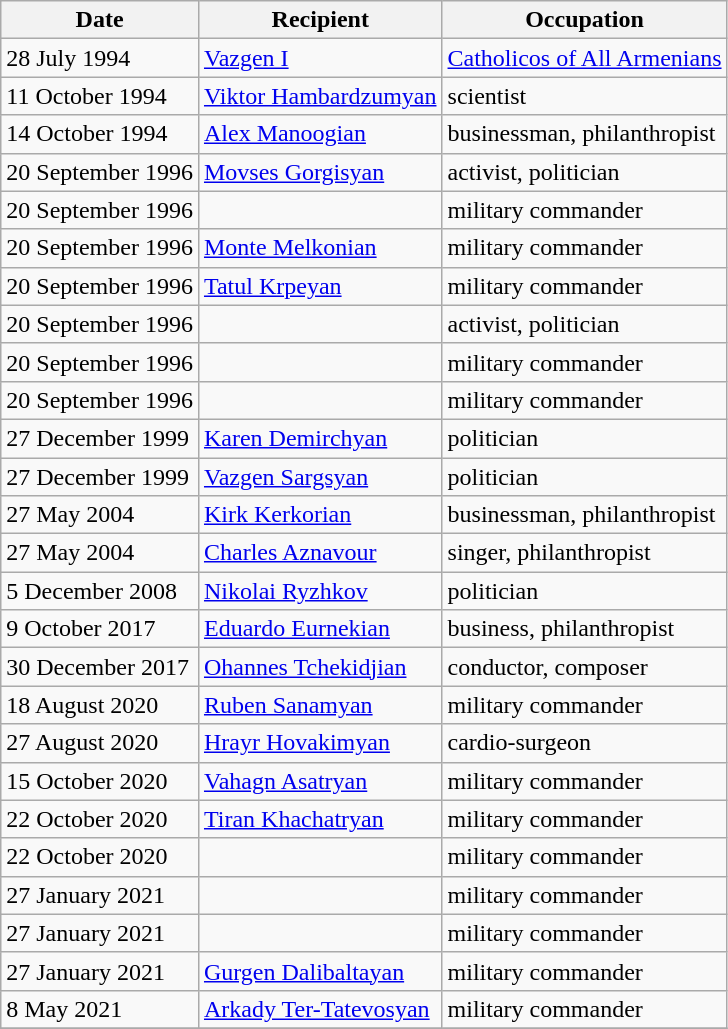<table class="wikitable">
<tr>
<th>Date</th>
<th>Recipient</th>
<th>Occupation</th>
</tr>
<tr>
<td>28 July 1994</td>
<td><a href='#'>Vazgen I</a></td>
<td><a href='#'>Catholicos of All Armenians</a></td>
</tr>
<tr>
<td>11 October 1994</td>
<td><a href='#'>Viktor Hambardzumyan</a></td>
<td>scientist</td>
</tr>
<tr>
<td>14 October 1994</td>
<td><a href='#'>Alex Manoogian</a></td>
<td>businessman, philanthropist</td>
</tr>
<tr>
<td>20 September 1996</td>
<td><a href='#'>Movses Gorgisyan</a></td>
<td>activist, politician</td>
</tr>
<tr>
<td>20 September 1996</td>
<td></td>
<td>military commander</td>
</tr>
<tr>
<td>20 September 1996</td>
<td><a href='#'>Monte Melkonian</a></td>
<td>military commander</td>
</tr>
<tr>
<td>20 September 1996</td>
<td><a href='#'>Tatul Krpeyan</a></td>
<td>military commander</td>
</tr>
<tr>
<td>20 September 1996</td>
<td></td>
<td>activist, politician</td>
</tr>
<tr>
<td>20 September 1996</td>
<td></td>
<td>military commander</td>
</tr>
<tr>
<td>20 September 1996</td>
<td></td>
<td>military commander</td>
</tr>
<tr>
<td>27 December 1999</td>
<td><a href='#'>Karen Demirchyan</a></td>
<td>politician</td>
</tr>
<tr>
<td>27 December 1999</td>
<td><a href='#'>Vazgen Sargsyan</a></td>
<td>politician</td>
</tr>
<tr>
<td>27 May 2004</td>
<td><a href='#'>Kirk Kerkorian</a></td>
<td>businessman, philanthropist</td>
</tr>
<tr>
<td>27 May 2004</td>
<td><a href='#'>Charles Aznavour</a></td>
<td>singer, philanthropist</td>
</tr>
<tr>
<td>5 December 2008</td>
<td><a href='#'>Nikolai Ryzhkov</a></td>
<td>politician</td>
</tr>
<tr>
<td>9 October 2017</td>
<td><a href='#'>Eduardo Eurnekian</a></td>
<td>business, philanthropist</td>
</tr>
<tr>
<td>30 December 2017</td>
<td><a href='#'>Ohannes Tchekidjian</a></td>
<td>conductor, composer</td>
</tr>
<tr>
<td>18 August 2020</td>
<td><a href='#'>Ruben Sanamyan</a></td>
<td>military commander</td>
</tr>
<tr>
<td>27 August 2020</td>
<td><a href='#'>Hrayr Hovakimyan</a></td>
<td>cardio-surgeon</td>
</tr>
<tr>
<td>15 October 2020</td>
<td><a href='#'>Vahagn Asatryan</a></td>
<td>military commander</td>
</tr>
<tr>
<td>22 October 2020</td>
<td><a href='#'>Tiran Khachatryan</a></td>
<td>military commander</td>
</tr>
<tr>
<td>22 October 2020</td>
<td></td>
<td>military commander</td>
</tr>
<tr>
<td>27 January 2021</td>
<td></td>
<td>military commander</td>
</tr>
<tr>
<td>27 January 2021</td>
<td></td>
<td>military commander</td>
</tr>
<tr>
<td>27 January 2021</td>
<td><a href='#'>Gurgen Dalibaltayan</a></td>
<td>military commander</td>
</tr>
<tr>
<td>8 May 2021</td>
<td><a href='#'>Arkady Ter-Tatevosyan</a></td>
<td>military commander</td>
</tr>
<tr>
</tr>
</table>
